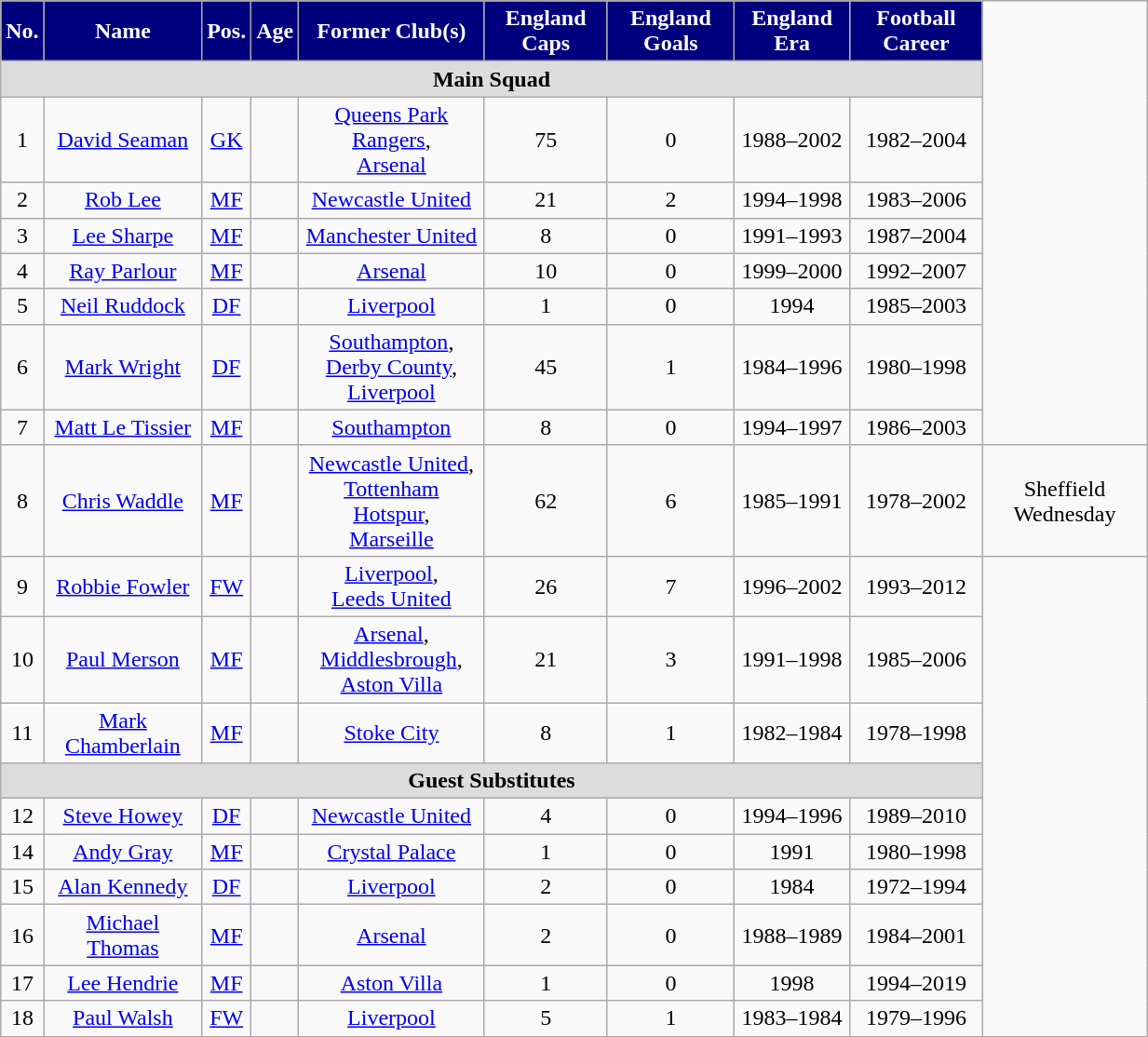<table class="wikitable" style="text-align:center; font-size:100%; width:65%;">
<tr>
<th style="background:#00007e; color:white; text-align:center;">No.</th>
<th style="background:#00007e; color:white; text-align:center;">Name</th>
<th style="background:#00007e; color:white; text-align:center;">Pos.</th>
<th style="background:#00007e; color:white; text-align:center;">Age</th>
<th style="background:#00007e; color:white; text-align:center;">Former Club(s)</th>
<th style="background:#00007e; color:white; text-align:center;">England Caps</th>
<th style="background:#00007e; color:white; text-align:center;">England Goals</th>
<th style="background:#00007e; color:white; text-align:center;">England Era</th>
<th style="background:#00007e; color:white; text-align:center;">Football Career</th>
</tr>
<tr>
<th colspan="9" style="background:#dcdcdc; text-align:center;">Main Squad</th>
</tr>
<tr>
<td>1</td>
<td><a href='#'>David Seaman</a></td>
<td><a href='#'>GK</a></td>
<td></td>
<td> <a href='#'>Queens Park Rangers</a>,<br> <a href='#'>Arsenal</a></td>
<td>75</td>
<td>0</td>
<td>1988–2002</td>
<td>1982–2004</td>
</tr>
<tr>
<td>2</td>
<td><a href='#'>Rob Lee</a></td>
<td><a href='#'>MF</a></td>
<td></td>
<td><a href='#'>Newcastle United</a></td>
<td>21</td>
<td>2</td>
<td>1994–1998</td>
<td>1983–2006</td>
</tr>
<tr>
<td>3</td>
<td><a href='#'>Lee Sharpe</a></td>
<td><a href='#'>MF</a></td>
<td></td>
<td><a href='#'>Manchester United</a></td>
<td>8</td>
<td>0</td>
<td>1991–1993</td>
<td>1987–2004</td>
</tr>
<tr>
<td>4</td>
<td><a href='#'>Ray Parlour</a></td>
<td><a href='#'>MF</a></td>
<td></td>
<td><a href='#'>Arsenal</a></td>
<td>10</td>
<td>0</td>
<td>1999–2000</td>
<td>1992–2007</td>
</tr>
<tr>
<td>5</td>
<td><a href='#'>Neil Ruddock</a></td>
<td><a href='#'>DF</a></td>
<td></td>
<td><a href='#'>Liverpool</a></td>
<td>1</td>
<td>0</td>
<td>1994</td>
<td>1985–2003</td>
</tr>
<tr>
<td>6</td>
<td><a href='#'>Mark Wright</a></td>
<td><a href='#'>DF</a></td>
<td></td>
<td><a href='#'>Southampton</a>,<br><a href='#'>Derby County</a>,<br><a href='#'>Liverpool</a></td>
<td>45</td>
<td>1</td>
<td>1984–1996</td>
<td>1980–1998</td>
</tr>
<tr>
<td>7</td>
<td><a href='#'>Matt Le Tissier</a></td>
<td><a href='#'>MF</a></td>
<td></td>
<td><a href='#'>Southampton</a></td>
<td>8</td>
<td>0</td>
<td>1994–1997</td>
<td>1986–2003</td>
</tr>
<tr>
<td>8</td>
<td><a href='#'>Chris Waddle</a></td>
<td><a href='#'>MF</a></td>
<td></td>
<td><a href='#'>Newcastle United</a>,<br><a href='#'>Tottenham Hotspur</a>,<br><a href='#'>Marseille</a></td>
<td>62</td>
<td>6</td>
<td>1985–1991</td>
<td>1978–2002</td>
<td>Sheffield Wednesday</td>
</tr>
<tr>
<td>9</td>
<td><a href='#'>Robbie Fowler</a></td>
<td><a href='#'>FW</a></td>
<td></td>
<td><a href='#'>Liverpool</a>,<br><a href='#'>Leeds United</a></td>
<td>26</td>
<td>7</td>
<td>1996–2002</td>
<td>1993–2012</td>
</tr>
<tr>
<td>10</td>
<td><a href='#'>Paul Merson</a></td>
<td><a href='#'>MF</a></td>
<td></td>
<td><a href='#'>Arsenal</a>,<br><a href='#'>Middlesbrough</a>,<br><a href='#'>Aston Villa</a></td>
<td>21</td>
<td>3</td>
<td>1991–1998</td>
<td>1985–2006</td>
</tr>
<tr>
<td>11</td>
<td><a href='#'>Mark Chamberlain</a></td>
<td><a href='#'>MF</a></td>
<td></td>
<td><a href='#'>Stoke City</a></td>
<td>8</td>
<td>1</td>
<td>1982–1984</td>
<td>1978–1998</td>
</tr>
<tr>
<th colspan="9" style="background:#dcdcdc; text-align:center;">Guest Substitutes</th>
</tr>
<tr>
<td>12</td>
<td><a href='#'>Steve Howey</a></td>
<td><a href='#'>DF</a></td>
<td></td>
<td><a href='#'>Newcastle United</a></td>
<td>4</td>
<td>0</td>
<td>1994–1996</td>
<td>1989–2010</td>
</tr>
<tr>
<td>14</td>
<td><a href='#'>Andy Gray</a></td>
<td><a href='#'>MF</a></td>
<td></td>
<td><a href='#'>Crystal Palace</a></td>
<td>1</td>
<td>0</td>
<td>1991</td>
<td>1980–1998</td>
</tr>
<tr>
<td>15</td>
<td><a href='#'>Alan Kennedy</a></td>
<td><a href='#'>DF</a></td>
<td></td>
<td><a href='#'>Liverpool</a></td>
<td>2</td>
<td>0</td>
<td>1984</td>
<td>1972–1994</td>
</tr>
<tr>
<td>16</td>
<td><a href='#'>Michael Thomas</a></td>
<td><a href='#'>MF</a></td>
<td></td>
<td> <a href='#'>Arsenal</a></td>
<td>2</td>
<td>0</td>
<td>1988–1989</td>
<td>1984–2001</td>
</tr>
<tr>
<td>17</td>
<td><a href='#'>Lee Hendrie</a></td>
<td><a href='#'>MF</a></td>
<td></td>
<td> <a href='#'>Aston Villa</a></td>
<td>1</td>
<td>0</td>
<td>1998</td>
<td>1994–2019</td>
</tr>
<tr>
<td>18</td>
<td><a href='#'>Paul Walsh</a></td>
<td><a href='#'>FW</a></td>
<td></td>
<td> <a href='#'>Liverpool</a></td>
<td>5</td>
<td>1</td>
<td>1983–1984</td>
<td>1979–1996</td>
</tr>
<tr>
</tr>
</table>
